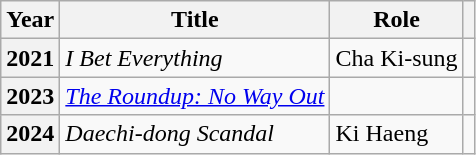<table class="wikitable plainrowheaders sortable">
<tr>
<th scope="col">Year</th>
<th scope="col">Title</th>
<th scope="col">Role</th>
<th scope="col" class="unsortable"></th>
</tr>
<tr>
<th scope="row">2021</th>
<td><em>I Bet Everything</em></td>
<td>Cha Ki-sung</td>
<td style="text-align:center"></td>
</tr>
<tr>
<th scope="row">2023</th>
<td><em><a href='#'>The Roundup: No Way Out</a></em></td>
<td></td>
<td style="text-align:center"></td>
</tr>
<tr>
<th scope="row">2024</th>
<td><em>Daechi-dong Scandal</em></td>
<td>Ki Haeng</td>
<td style="text-align:center"></td>
</tr>
</table>
